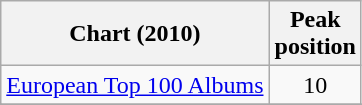<table class="wikitable sortable">
<tr>
<th>Chart (2010)</th>
<th>Peak<br>position</th>
</tr>
<tr>
<td><a href='#'>European Top 100 Albums</a></td>
<td align="center">10</td>
</tr>
<tr>
</tr>
<tr>
</tr>
<tr>
</tr>
</table>
